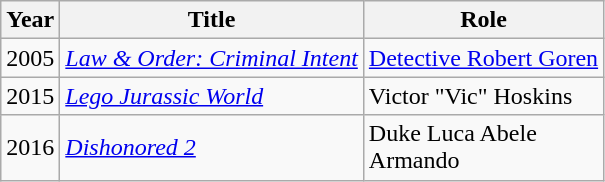<table class="wikitable sortable">
<tr>
<th>Year</th>
<th>Title</th>
<th class="unsortable">Role</th>
</tr>
<tr>
<td>2005</td>
<td><em><a href='#'>Law & Order: Criminal Intent</a></em></td>
<td><a href='#'>Detective Robert Goren</a></td>
</tr>
<tr>
<td>2015</td>
<td><em><a href='#'>Lego Jurassic World</a></em></td>
<td>Victor "Vic" Hoskins</td>
</tr>
<tr>
<td>2016</td>
<td><em><a href='#'>Dishonored 2</a></em></td>
<td>Duke Luca Abele<br>Armando</td>
</tr>
</table>
